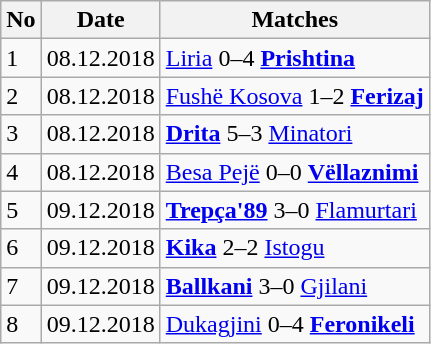<table class="wikitable">
<tr>
<th>No</th>
<th>Date</th>
<th>Matches</th>
</tr>
<tr>
<td>1</td>
<td>08.12.2018</td>
<td><a href='#'>Liria</a> 0–4 <strong><a href='#'>Prishtina</a></strong></td>
</tr>
<tr>
<td>2</td>
<td>08.12.2018</td>
<td><a href='#'>Fushë Kosova</a> 1–2 <strong><a href='#'>Ferizaj</a></strong></td>
</tr>
<tr>
<td>3</td>
<td>08.12.2018</td>
<td><strong><a href='#'>Drita</a></strong> 5–3 <a href='#'>Minatori</a></td>
</tr>
<tr>
<td>4</td>
<td>08.12.2018</td>
<td><a href='#'>Besa Pejë</a> 0–0   <strong><a href='#'>Vëllaznimi</a></strong></td>
</tr>
<tr>
<td>5</td>
<td>09.12.2018</td>
<td><strong><a href='#'>Trepça'89</a></strong> 3–0  <a href='#'>Flamurtari</a></td>
</tr>
<tr>
<td>6</td>
<td>09.12.2018</td>
<td><strong><a href='#'>Kika</a></strong> 2–2   <a href='#'>Istogu</a></td>
</tr>
<tr>
<td>7</td>
<td>09.12.2018</td>
<td><strong><a href='#'>Ballkani</a></strong> 3–0 <a href='#'>Gjilani</a></td>
</tr>
<tr>
<td>8</td>
<td>09.12.2018</td>
<td><a href='#'>Dukagjini</a> 0–4 <strong><a href='#'>Feronikeli</a></strong></td>
</tr>
</table>
